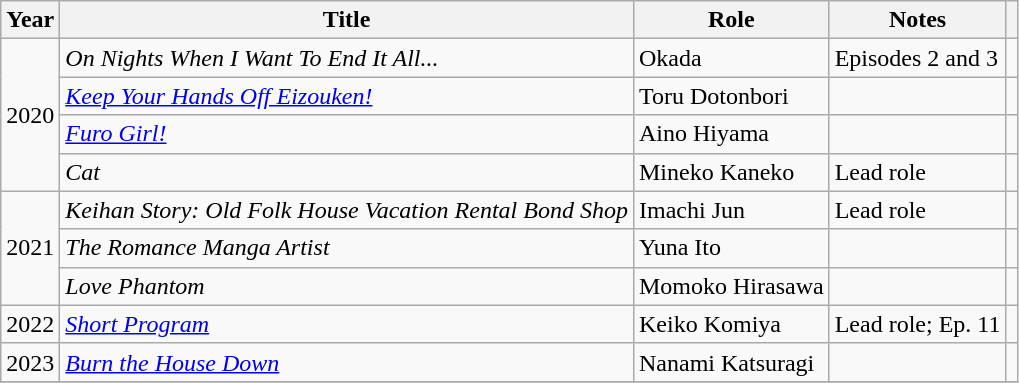<table class="wikitable">
<tr>
<th>Year</th>
<th>Title</th>
<th>Role</th>
<th>Notes</th>
<th></th>
</tr>
<tr>
<td rowspan="4">2020</td>
<td><em>On Nights When I Want To End It All...</em></td>
<td>Okada</td>
<td>Episodes 2 and 3</td>
<td></td>
</tr>
<tr>
<td><em><a href='#'>Keep Your Hands Off Eizouken!</a></em></td>
<td>Toru Dotonbori</td>
<td></td>
<td></td>
</tr>
<tr>
<td><em><a href='#'>Furo Girl!</a></em></td>
<td>Aino Hiyama</td>
<td></td>
<td></td>
</tr>
<tr>
<td><em>Cat</em></td>
<td>Mineko Kaneko</td>
<td>Lead role</td>
<td></td>
</tr>
<tr>
<td rowspan="3">2021</td>
<td><em>Keihan Story: Old Folk House Vacation Rental Bond Shop</em></td>
<td>Imachi Jun</td>
<td>Lead role</td>
<td></td>
</tr>
<tr>
<td><em>The Romance Manga Artist</em></td>
<td>Yuna Ito</td>
<td></td>
<td></td>
</tr>
<tr>
<td><em>Love Phantom</em></td>
<td>Momoko Hirasawa</td>
<td></td>
<td></td>
</tr>
<tr>
<td>2022</td>
<td><em><a href='#'>Short Program</a></em></td>
<td>Keiko Komiya</td>
<td>Lead role; Ep. 11</td>
<td></td>
</tr>
<tr>
<td>2023</td>
<td><em><a href='#'>Burn the House Down</a></em></td>
<td>Nanami Katsuragi</td>
<td></td>
<td></td>
</tr>
<tr>
</tr>
</table>
